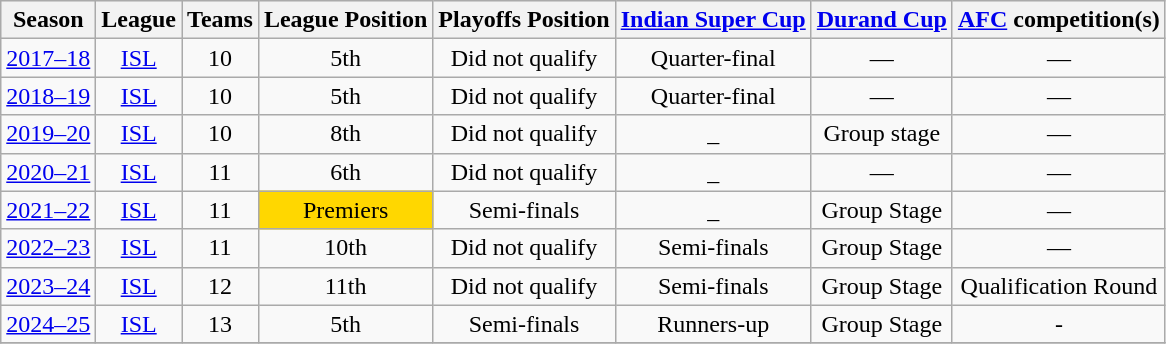<table class="wikitable" style="text-align:center">
<tr style="background:#efefef;">
<th>Season</th>
<th>League</th>
<th>Teams</th>
<th>League Position</th>
<th>Playoffs Position</th>
<th><a href='#'>Indian Super Cup</a></th>
<th><a href='#'>Durand Cup</a></th>
<th colspan=2><a href='#'>AFC</a> competition(s)</th>
</tr>
<tr>
<td><a href='#'>2017–18</a></td>
<td><a href='#'>ISL</a></td>
<td>10</td>
<td>5th</td>
<td>Did not qualify</td>
<td>Quarter-final</td>
<td>—</td>
<td>—</td>
</tr>
<tr>
<td><a href='#'>2018–19</a></td>
<td><a href='#'>ISL</a></td>
<td>10</td>
<td>5th</td>
<td>Did not qualify</td>
<td>Quarter-final</td>
<td>—</td>
<td>—</td>
</tr>
<tr>
<td><a href='#'>2019–20</a></td>
<td><a href='#'>ISL</a></td>
<td>10</td>
<td>8th</td>
<td>Did not qualify</td>
<td><em>_</em></td>
<td>Group stage</td>
<td>—</td>
</tr>
<tr>
<td><a href='#'>2020–21</a></td>
<td><a href='#'>ISL</a></td>
<td>11</td>
<td>6th</td>
<td>Did not qualify</td>
<td><em>_</em></td>
<td>—</td>
<td>—</td>
</tr>
<tr>
<td><a href='#'>2021–22</a></td>
<td><a href='#'>ISL</a></td>
<td>11</td>
<td style="background:gold;">Premiers</td>
<td>Semi-finals</td>
<td><em>_</em></td>
<td>Group Stage</td>
<td>—</td>
</tr>
<tr>
<td><a href='#'>2022–23</a></td>
<td><a href='#'>ISL</a></td>
<td>11</td>
<td>10th</td>
<td>Did not qualify</td>
<td>Semi-finals</td>
<td>Group Stage</td>
<td>—</td>
</tr>
<tr>
<td><a href='#'>2023–24</a></td>
<td><a href='#'>ISL</a></td>
<td>12</td>
<td>11th</td>
<td>Did not qualify</td>
<td>Semi-finals</td>
<td>Group Stage</td>
<td>Qualification Round</td>
</tr>
<tr>
<td><a href='#'>2024–25</a></td>
<td><a href='#'>ISL</a></td>
<td>13</td>
<td>5th</td>
<td>Semi-finals</td>
<td>Runners-up</td>
<td>Group Stage</td>
<td>-</td>
</tr>
<tr>
</tr>
</table>
